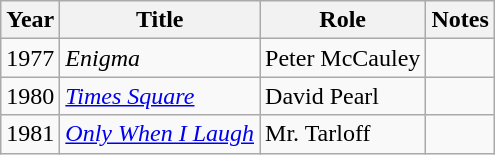<table class="wikitable sortable">
<tr>
<th>Year</th>
<th>Title</th>
<th>Role</th>
<th class="unsortable">Notes</th>
</tr>
<tr>
<td>1977</td>
<td><em>Enigma</em></td>
<td>Peter McCauley</td>
<td></td>
</tr>
<tr>
<td>1980</td>
<td><em><a href='#'>Times Square</a></em></td>
<td>David Pearl</td>
<td></td>
</tr>
<tr>
<td>1981</td>
<td><em><a href='#'>Only When I Laugh</a></em></td>
<td>Mr. Tarloff</td>
<td></td>
</tr>
</table>
